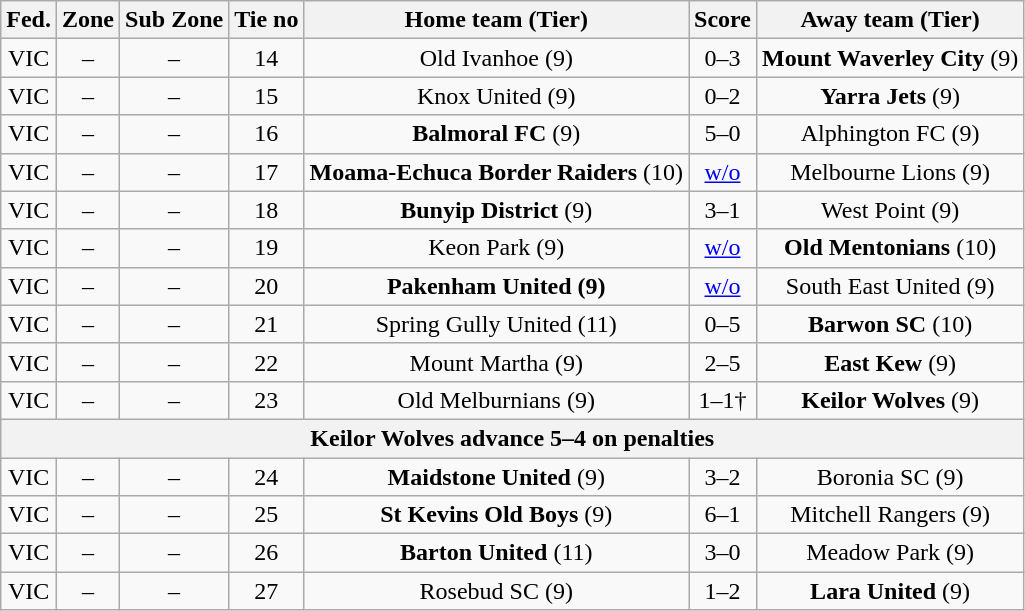<table class="wikitable" style="text-align:center">
<tr>
<th>Fed.</th>
<th>Zone</th>
<th>Sub Zone</th>
<th>Tie no</th>
<th>Home team (Tier)</th>
<th>Score</th>
<th>Away team (Tier)</th>
</tr>
<tr>
<td>VIC</td>
<td>–</td>
<td>–</td>
<td>14</td>
<td>Old Ivanhoe (9)</td>
<td>0–3</td>
<td><strong>Mount Waverley City</strong> (9)</td>
</tr>
<tr>
<td>VIC</td>
<td>–</td>
<td>–</td>
<td>15</td>
<td>Knox United (9)</td>
<td>0–2</td>
<td><strong>Yarra Jets</strong> (9)</td>
</tr>
<tr>
<td>VIC</td>
<td>–</td>
<td>–</td>
<td>16</td>
<td><strong>Balmoral FC</strong> (9)</td>
<td>5–0</td>
<td>Alphington FC (9)</td>
</tr>
<tr>
<td>VIC</td>
<td>–</td>
<td>–</td>
<td>17</td>
<td><strong>Moama-Echuca Border Raiders</strong> (10)</td>
<td><a href='#'>w/o</a></td>
<td>Melbourne Lions (9)</td>
</tr>
<tr>
<td>VIC</td>
<td>–</td>
<td>–</td>
<td>18</td>
<td><strong>Bunyip District</strong> (9)</td>
<td>3–1</td>
<td>West Point (9)</td>
</tr>
<tr>
<td>VIC</td>
<td>–</td>
<td>–</td>
<td>19</td>
<td>Keon Park (9)</td>
<td><a href='#'>w/o</a></td>
<td><strong>Old Mentonians</strong> (10)</td>
</tr>
<tr>
<td>VIC</td>
<td>–</td>
<td>–</td>
<td>20</td>
<td><strong>Pakenham United (9)</strong></td>
<td><a href='#'>w/o</a></td>
<td>South East United (9)</td>
</tr>
<tr>
<td>VIC</td>
<td>–</td>
<td>–</td>
<td>21</td>
<td>Spring Gully United (11)</td>
<td>0–5</td>
<td><strong>Barwon SC</strong> (10)</td>
</tr>
<tr>
<td>VIC</td>
<td>–</td>
<td>–</td>
<td>22</td>
<td>Mount Martha (9)</td>
<td>2–5</td>
<td><strong>East Kew</strong> (9)</td>
</tr>
<tr>
<td>VIC</td>
<td>–</td>
<td>–</td>
<td>23</td>
<td>Old Melburnians (9)</td>
<td>1–1†</td>
<td><strong>Keilor Wolves</strong> (9)</td>
</tr>
<tr>
<th colspan=7>Keilor Wolves advance 5–4 on penalties</th>
</tr>
<tr>
<td>VIC</td>
<td>–</td>
<td>–</td>
<td>24</td>
<td><strong>Maidstone United</strong> (9)</td>
<td>3–2</td>
<td>Boronia SC (9)</td>
</tr>
<tr>
<td>VIC</td>
<td>–</td>
<td>–</td>
<td>25</td>
<td><strong>St Kevins Old Boys</strong> (9)</td>
<td>6–1</td>
<td>Mitchell Rangers (9)</td>
</tr>
<tr>
<td>VIC</td>
<td>–</td>
<td>–</td>
<td>26</td>
<td><strong>Barton United</strong> (11)</td>
<td>3–0</td>
<td>Meadow Park (9)</td>
</tr>
<tr>
<td>VIC</td>
<td>–</td>
<td>–</td>
<td>27</td>
<td>Rosebud SC (9)</td>
<td>1–2</td>
<td><strong>Lara United</strong> (9)</td>
</tr>
</table>
